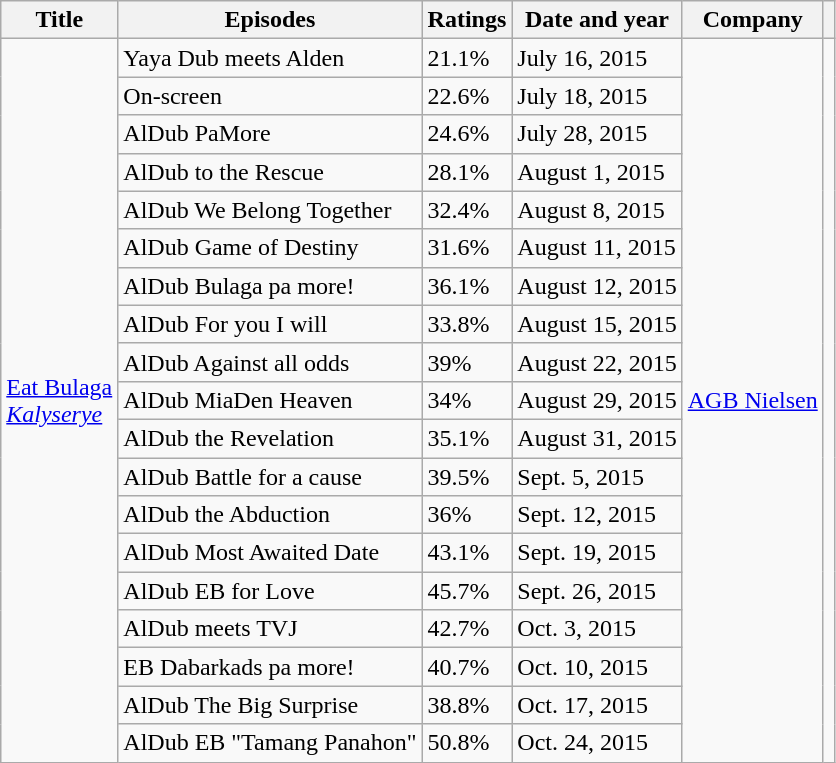<table class="wikitable plainrowheaders sortable" style="margin-right: 0;">
<tr>
<th scope="col">Title</th>
<th scope="col">Episodes</th>
<th scope="col">Ratings</th>
<th scope="col">Date and year</th>
<th scope="col">Company</th>
<th scope="col" class="unsortable"></th>
</tr>
<tr>
<td rowspan="19"><a href='#'>Eat Bulaga<br><em>Kalyserye</em></a></td>
<td>Yaya Dub meets Alden</td>
<td>21.1%</td>
<td>July 16, 2015</td>
<td rowspan="19"><a href='#'>AGB Nielsen</a></td>
<td rowspan="19"><br><br><br></td>
</tr>
<tr>
<td>On-screen</td>
<td>22.6%</td>
<td>July 18, 2015</td>
</tr>
<tr>
<td>AlDub PaMore</td>
<td>24.6%</td>
<td>July 28, 2015</td>
</tr>
<tr>
<td>AlDub to the Rescue</td>
<td>28.1%</td>
<td>August 1, 2015</td>
</tr>
<tr>
<td>AlDub We Belong Together</td>
<td>32.4%</td>
<td>August 8, 2015</td>
</tr>
<tr>
<td>AlDub Game of Destiny</td>
<td>31.6%</td>
<td>August 11, 2015</td>
</tr>
<tr>
<td>AlDub Bulaga pa more!</td>
<td>36.1%</td>
<td>August 12, 2015</td>
</tr>
<tr>
<td>AlDub For you I will</td>
<td>33.8%</td>
<td>August 15, 2015</td>
</tr>
<tr>
<td>AlDub Against all odds</td>
<td>39%</td>
<td>August 22, 2015</td>
</tr>
<tr>
<td>AlDub MiaDen Heaven</td>
<td>34%</td>
<td>August 29, 2015</td>
</tr>
<tr>
<td>AlDub the Revelation</td>
<td>35.1%</td>
<td>August 31, 2015</td>
</tr>
<tr>
<td>AlDub Battle for a cause</td>
<td>39.5%</td>
<td>Sept. 5, 2015</td>
</tr>
<tr>
<td>AlDub the Abduction</td>
<td>36%</td>
<td>Sept. 12, 2015</td>
</tr>
<tr>
<td>AlDub Most Awaited Date</td>
<td>43.1%</td>
<td>Sept. 19, 2015</td>
</tr>
<tr>
<td>AlDub EB for Love</td>
<td>45.7%</td>
<td>Sept. 26, 2015</td>
</tr>
<tr>
<td>AlDub meets TVJ</td>
<td>42.7%</td>
<td>Oct. 3, 2015</td>
</tr>
<tr>
<td>EB Dabarkads pa more!</td>
<td>40.7%</td>
<td>Oct. 10, 2015</td>
</tr>
<tr>
<td>AlDub The Big Surprise</td>
<td>38.8%</td>
<td>Oct. 17, 2015</td>
</tr>
<tr>
<td>AlDub EB "Tamang Panahon"</td>
<td>50.8%</td>
<td>Oct. 24, 2015</td>
</tr>
</table>
